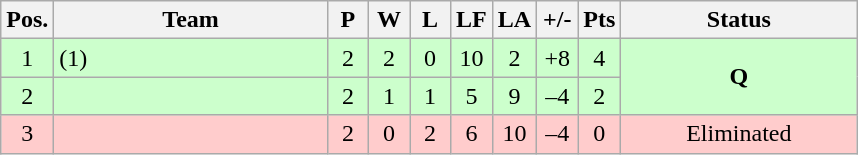<table class="wikitable" style="text-align:center; margin: 1em auto 1em auto, align:left">
<tr>
<th width=20>Pos.</th>
<th width=175>Team</th>
<th width=20>P</th>
<th width=20>W</th>
<th width=20>L</th>
<th width=20>LF</th>
<th width=20>LA</th>
<th width=20>+/-</th>
<th width=20>Pts</th>
<th width=150>Status</th>
</tr>
<tr style="background:#CCFFCC;">
<td>1</td>
<td style="text-align:left;"><strong></strong> (1)</td>
<td>2</td>
<td>2</td>
<td>0</td>
<td>10</td>
<td>2</td>
<td>+8</td>
<td>4</td>
<td rowspan=2><strong>Q</strong></td>
</tr>
<tr style="background:#CCFFCC;">
<td>2</td>
<td style="text-align:left;"><strong></strong></td>
<td>2</td>
<td>1</td>
<td>1</td>
<td>5</td>
<td>9</td>
<td>–4</td>
<td>2</td>
</tr>
<tr style="background:#FFCCCC;">
<td>3</td>
<td style="text-align:left;"></td>
<td>2</td>
<td>0</td>
<td>2</td>
<td>6</td>
<td>10</td>
<td>–4</td>
<td>0</td>
<td>Eliminated</td>
</tr>
</table>
